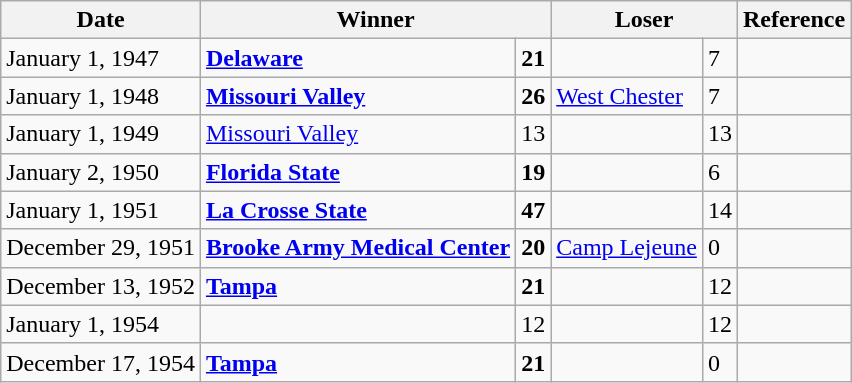<table class="wikitable">
<tr>
<th>Date</th>
<th colspan="2">Winner</th>
<th colspan="2">Loser</th>
<th>Reference</th>
</tr>
<tr>
<td>January 1, 1947</td>
<td><strong><a href='#'>Delaware</a></strong></td>
<td><strong>21</strong></td>
<td></td>
<td>7</td>
<td></td>
</tr>
<tr>
<td>January 1, 1948</td>
<td><strong><a href='#'>Missouri Valley</a></strong></td>
<td><strong>26</strong></td>
<td><a href='#'>West Chester</a></td>
<td>7</td>
<td></td>
</tr>
<tr>
<td>January 1, 1949</td>
<td><a href='#'>Missouri Valley</a></td>
<td>13</td>
<td></td>
<td>13</td>
<td></td>
</tr>
<tr>
<td>January 2, 1950</td>
<td><strong><a href='#'>Florida State</a></strong></td>
<td><strong>19</strong></td>
<td></td>
<td>6</td>
<td></td>
</tr>
<tr>
<td>January 1, 1951</td>
<td><strong><a href='#'>La Crosse State</a></strong></td>
<td><strong>47</strong></td>
<td></td>
<td>14</td>
<td></td>
</tr>
<tr>
<td>December 29, 1951</td>
<td><strong><a href='#'>Brooke Army Medical Center</a></strong></td>
<td><strong>20</strong></td>
<td><a href='#'>Camp Lejeune</a></td>
<td>0</td>
<td></td>
</tr>
<tr>
<td>December 13, 1952</td>
<td><strong><a href='#'>Tampa</a></strong></td>
<td><strong>21</strong></td>
<td></td>
<td>12</td>
<td></td>
</tr>
<tr>
<td>January 1, 1954</td>
<td></td>
<td>12</td>
<td></td>
<td>12</td>
<td></td>
</tr>
<tr>
<td>December 17, 1954</td>
<td><strong><a href='#'>Tampa</a></strong></td>
<td><strong>21</strong></td>
<td></td>
<td>0</td>
<td></td>
</tr>
</table>
